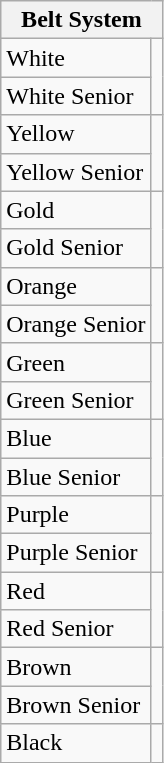<table class="wikitable">
<tr>
<th colspan="2">Belt System</th>
</tr>
<tr>
<td>White</td>
<td rowspan="2"></td>
</tr>
<tr>
<td>White Senior</td>
</tr>
<tr>
<td>Yellow</td>
<td rowspan="2"></td>
</tr>
<tr>
<td>Yellow Senior</td>
</tr>
<tr>
<td>Gold</td>
<td rowspan="2"></td>
</tr>
<tr>
<td>Gold Senior</td>
</tr>
<tr>
<td>Orange</td>
<td rowspan="2"></td>
</tr>
<tr>
<td>Orange Senior</td>
</tr>
<tr>
<td>Green</td>
<td rowspan="2"></td>
</tr>
<tr>
<td>Green Senior</td>
</tr>
<tr>
<td>Blue</td>
<td rowspan="2"></td>
</tr>
<tr>
<td>Blue Senior</td>
</tr>
<tr>
<td>Purple</td>
<td rowspan="2"></td>
</tr>
<tr>
<td>Purple Senior</td>
</tr>
<tr>
<td>Red</td>
<td rowspan="2"></td>
</tr>
<tr>
<td>Red Senior</td>
</tr>
<tr>
<td>Brown</td>
<td rowspan="2"></td>
</tr>
<tr>
<td>Brown Senior</td>
</tr>
<tr>
<td>Black</td>
<td></td>
</tr>
</table>
